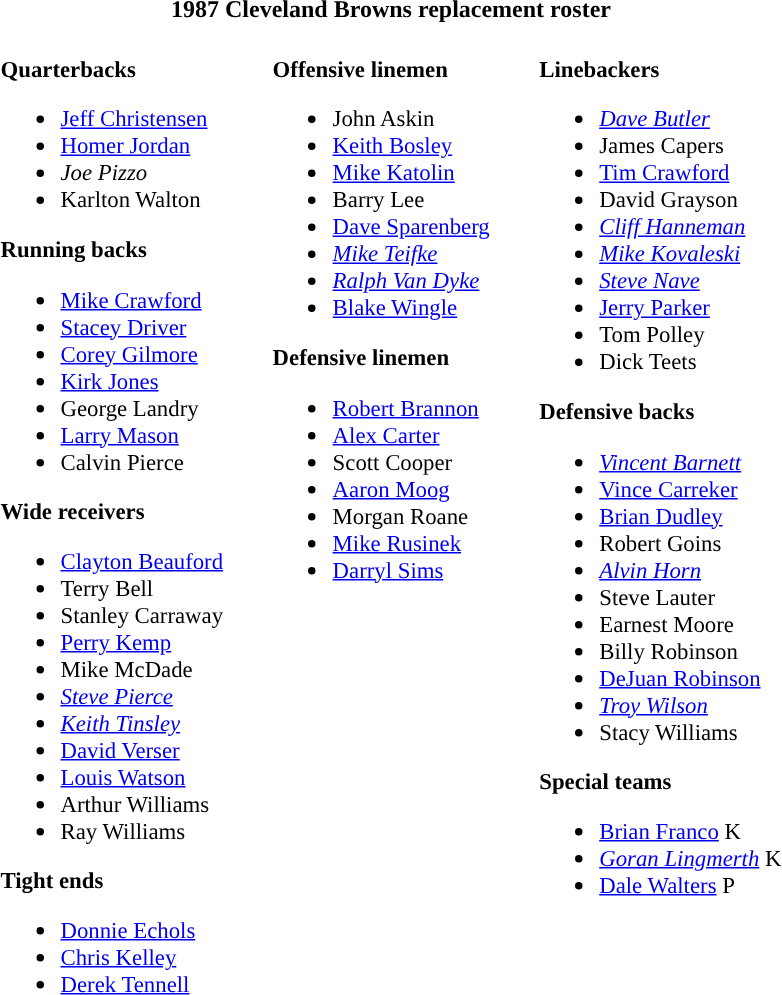<table class="toccolours" style="text-align:left">
<tr>
<th colspan="7" style="text-align:center; ">1987 Cleveland Browns replacement roster</th>
</tr>
<tr>
<td style="font-size: 95%;" valign="top"><br><strong>Quarterbacks</strong><ul><li> <a href='#'>Jeff Christensen</a></li><li> <a href='#'>Homer Jordan</a></li><li> <em>Joe Pizzo</em></li><li> Karlton Walton</li></ul><strong>Running backs</strong><ul><li> <a href='#'>Mike Crawford</a></li><li> <a href='#'>Stacey Driver</a></li><li> <a href='#'>Corey Gilmore</a></li><li> <a href='#'>Kirk Jones</a></li><li> George Landry</li><li> <a href='#'>Larry Mason</a></li><li> Calvin Pierce</li></ul><strong>Wide receivers</strong><ul><li> <a href='#'>Clayton Beauford</a></li><li> Terry Bell</li><li> Stanley Carraway</li><li> <a href='#'>Perry Kemp</a></li><li> Mike McDade</li><li> <em><a href='#'>Steve Pierce</a></em></li><li> <em><a href='#'>Keith Tinsley</a></em></li><li> <a href='#'>David Verser</a></li><li> <a href='#'>Louis Watson</a></li><li> Arthur Williams</li><li> Ray Williams</li></ul><strong>Tight ends</strong><ul><li> <a href='#'>Donnie Echols</a></li><li> <a href='#'>Chris Kelley</a></li><li> <a href='#'>Derek Tennell</a></li></ul></td>
<td style="width: 25px;"></td>
<td style="font-size: 95%;" valign="top"><br><strong>Offensive linemen</strong><ul><li> John Askin</li><li> <a href='#'>Keith Bosley</a></li><li> <a href='#'>Mike Katolin</a></li><li> Barry Lee</li><li> <a href='#'>Dave Sparenberg</a></li><li> <em><a href='#'>Mike Teifke</a></em></li><li> <em><a href='#'>Ralph Van Dyke</a></em></li><li> <a href='#'>Blake Wingle</a></li></ul><strong>Defensive linemen</strong><ul><li> <a href='#'>Robert Brannon</a></li><li> <a href='#'>Alex Carter</a></li><li> Scott Cooper</li><li> <a href='#'>Aaron Moog</a></li><li> Morgan Roane</li><li> <a href='#'>Mike Rusinek</a></li><li> <a href='#'>Darryl Sims</a></li></ul></td>
<td style="width: 25px;"></td>
<td style="font-size: 95%;" valign="top"><br><strong>Linebackers</strong><ul><li> <em><a href='#'>Dave Butler</a></em></li><li> James Capers</li><li> <a href='#'>Tim Crawford</a></li><li> David Grayson</li><li> <em><a href='#'>Cliff Hanneman</a></em></li><li> <em><a href='#'>Mike Kovaleski</a></em></li><li> <em><a href='#'>Steve Nave</a></em></li><li> <a href='#'>Jerry Parker</a></li><li> Tom Polley</li><li> Dick Teets</li></ul><strong>Defensive backs</strong><ul><li> <em><a href='#'>Vincent Barnett</a></em></li><li> <a href='#'>Vince Carreker</a></li><li> <a href='#'>Brian Dudley</a></li><li> Robert Goins</li><li> <em><a href='#'>Alvin Horn</a></em></li><li> Steve Lauter</li><li> Earnest Moore</li><li> Billy Robinson</li><li> <a href='#'>DeJuan Robinson</a></li><li> <em><a href='#'>Troy Wilson</a></em></li><li> Stacy Williams</li></ul><strong>Special teams</strong><ul><li> <a href='#'>Brian Franco</a> K</li><li> <em><a href='#'>Goran Lingmerth</a></em> K</li><li> <a href='#'>Dale Walters</a> P</li></ul></td>
</tr>
</table>
